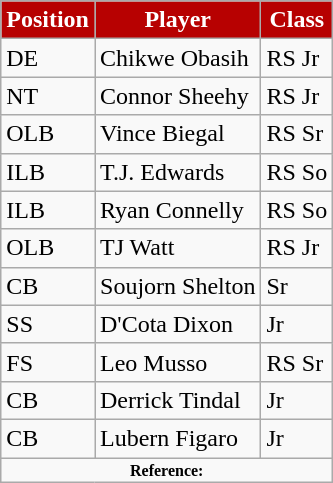<table class="wikitable">
<tr>
<th style="background:#B70101; color:#fff;">Position</th>
<th style="background:#B70101; color:#fff;">Player</th>
<th style="background:#B70101; color:#fff;">Class</th>
</tr>
<tr>
<td>DE</td>
<td>Chikwe Obasih</td>
<td>RS Jr</td>
</tr>
<tr>
<td>NT</td>
<td>Connor Sheehy</td>
<td>RS Jr</td>
</tr>
<tr>
<td>OLB</td>
<td>Vince Biegal</td>
<td>RS Sr</td>
</tr>
<tr>
<td>ILB</td>
<td>T.J. Edwards</td>
<td>RS So</td>
</tr>
<tr>
<td>ILB</td>
<td>Ryan Connelly</td>
<td>RS So</td>
</tr>
<tr>
<td>OLB</td>
<td>TJ Watt</td>
<td>RS Jr</td>
</tr>
<tr>
<td>CB</td>
<td>Soujorn Shelton</td>
<td>Sr</td>
</tr>
<tr>
<td>SS</td>
<td>D'Cota Dixon</td>
<td>Jr</td>
</tr>
<tr>
<td>FS</td>
<td>Leo Musso</td>
<td>RS Sr</td>
</tr>
<tr>
<td>CB</td>
<td>Derrick Tindal</td>
<td>Jr</td>
</tr>
<tr>
<td>CB</td>
<td>Lubern Figaro</td>
<td>Jr</td>
</tr>
<tr>
<td colspan="3"  style="font-size:8pt; text-align:center;"><strong>Reference:</strong></td>
</tr>
</table>
